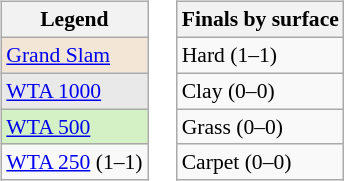<table>
<tr valign=top>
<td><br><table class=wikitable style="font-size:90%">
<tr>
<th>Legend</th>
</tr>
<tr>
<td bgcolor=f3e6d7><a href='#'>Grand Slam</a></td>
</tr>
<tr>
<td bgcolor=e9e9e9><a href='#'>WTA 1000</a></td>
</tr>
<tr>
<td bgcolor=d4f1c5><a href='#'>WTA 500</a></td>
</tr>
<tr>
<td><a href='#'>WTA 250</a> (1–1)</td>
</tr>
</table>
</td>
<td><br><table class=wikitable style="font-size:90%">
<tr>
<th>Finals by surface</th>
</tr>
<tr>
<td>Hard (1–1)</td>
</tr>
<tr>
<td>Clay (0–0)</td>
</tr>
<tr>
<td>Grass (0–0)</td>
</tr>
<tr>
<td>Carpet (0–0)</td>
</tr>
</table>
</td>
</tr>
</table>
